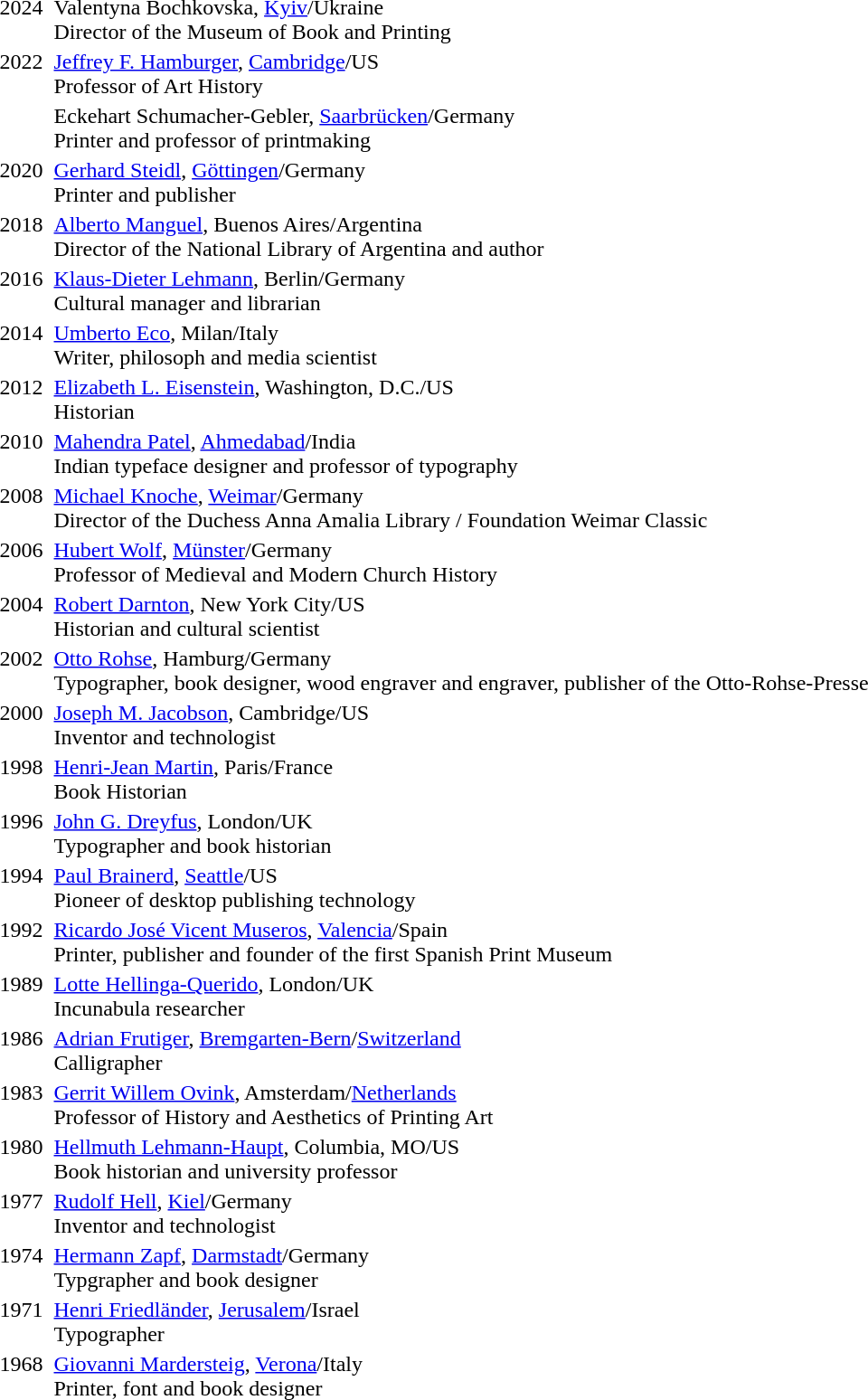<table>
<tr>
<td style="vertical-align:top;padding-right:5px">2024</td>
<td>Valentyna Bochkovska, <a href='#'>Kyiv</a>/Ukraine<br>Director of the Museum of Book and Printing</td>
</tr>
<tr>
<td style="vertical-align:top;padding-right:5px">2022</td>
<td><a href='#'>Jeffrey F. Hamburger</a>, <a href='#'>Cambridge</a>/US<br>Professor of Art History</td>
</tr>
<tr>
<td style="vertical-align:top;padding-right:5px"></td>
<td>Eckehart Schumacher-Gebler, <a href='#'>Saarbrücken</a>/Germany<br>Printer and professor of printmaking</td>
</tr>
<tr>
<td style="vertical-align:top;padding-right:5px">2020</td>
<td><a href='#'>Gerhard Steidl</a>, <a href='#'>Göttingen</a>/Germany<br>Printer and publisher</td>
</tr>
<tr>
<td style="vertical-align:top;padding-right:5px">2018</td>
<td><a href='#'>Alberto Manguel</a>, Buenos Aires/Argentina<br>Director of the National Library of Argentina and author</td>
</tr>
<tr>
<td style="vertical-align:top;padding-right:5px">2016</td>
<td><a href='#'>Klaus-Dieter Lehmann</a>, Berlin/Germany<br>Cultural manager and librarian</td>
</tr>
<tr>
<td style="vertical-align:top;padding-right:5px">2014</td>
<td><a href='#'>Umberto Eco</a>, Milan/Italy<br>Writer, philosoph and media scientist</td>
</tr>
<tr>
<td style="vertical-align:top;padding-right:5px">2012</td>
<td><a href='#'>Elizabeth L. Eisenstein</a>, Washington, D.C./US<br>Historian</td>
</tr>
<tr>
<td style="vertical-align:top;padding-right:5px">2010</td>
<td><a href='#'>Mahendra Patel</a>, <a href='#'>Ahmedabad</a>/India<br>Indian typeface designer and professor of typography</td>
</tr>
<tr>
<td style="vertical-align:top;padding-right:5px">2008</td>
<td><a href='#'>Michael Knoche</a>, <a href='#'>Weimar</a>/Germany<br>Director of the Duchess Anna Amalia Library / Foundation Weimar Classic</td>
</tr>
<tr>
<td style="vertical-align:top;padding-right:5px">2006</td>
<td><a href='#'>Hubert Wolf</a>, <a href='#'>Münster</a>/Germany<br>Professor of Medieval and Modern Church History</td>
</tr>
<tr>
<td style="vertical-align:top;padding-right:5px">2004</td>
<td><a href='#'>Robert Darnton</a>, New York City/US<br>Historian and cultural scientist</td>
</tr>
<tr>
<td style="vertical-align:top;padding-right:5px">2002</td>
<td><a href='#'>Otto Rohse</a>, Hamburg/Germany<br>Typographer, book designer, wood engraver and engraver, publisher of the Otto-Rohse-Presse</td>
</tr>
<tr>
<td style="vertical-align:top;padding-right:5px">2000</td>
<td><a href='#'>Joseph M. Jacobson</a>, Cambridge/US<br>Inventor and technologist</td>
</tr>
<tr>
<td style="vertical-align:top;padding-right:5px">1998</td>
<td><a href='#'>Henri-Jean Martin</a>, Paris/France<br>Book Historian</td>
</tr>
<tr>
<td style=vertical-align:top;padding-right:5px>1996</td>
<td><a href='#'>John G. Dreyfus</a>, London/UK<br>Typographer and book historian</td>
</tr>
<tr>
<td style=vertical-align:top;padding-right:5px>1994</td>
<td><a href='#'>Paul Brainerd</a>, <a href='#'>Seattle</a>/US<br>Pioneer of desktop publishing technology</td>
</tr>
<tr>
<td style=vertical-align:top;padding-right:5px>1992</td>
<td><a href='#'>Ricardo José Vicent Museros</a>, <a href='#'>Valencia</a>/Spain<br>Printer, publisher and founder of the first Spanish Print Museum</td>
</tr>
<tr>
<td style=vertical-align:top;padding-right:5px>1989</td>
<td><a href='#'>Lotte Hellinga-Querido</a>, London/UK<br>Incunabula researcher</td>
</tr>
<tr>
<td style=vertical-align:top;padding-right:5px>1986</td>
<td><a href='#'>Adrian Frutiger</a>, <a href='#'>Bremgarten-Bern</a>/<a href='#'>Switzerland</a><br>Calligrapher</td>
</tr>
<tr>
<td style=vertical-align:top;padding-right:5px>1983</td>
<td><a href='#'>Gerrit Willem Ovink</a>, Amsterdam/<a href='#'>Netherlands</a><br>Professor of History and Aesthetics of Printing Art</td>
</tr>
<tr>
<td style=vertical-align:top;padding-right:5px>1980</td>
<td><a href='#'>Hellmuth Lehmann-Haupt</a>, Columbia, MO/US<br>Book historian and university professor</td>
</tr>
<tr>
<td style=vertical-align:top;padding-right:5px>1977</td>
<td><a href='#'>Rudolf Hell</a>, <a href='#'>Kiel</a>/Germany<br>Inventor and technologist</td>
</tr>
<tr>
<td style=vertical-align:top;padding-right:5px>1974</td>
<td><a href='#'>Hermann Zapf</a>, <a href='#'>Darmstadt</a>/Germany<br>Typgrapher and book designer</td>
</tr>
<tr>
<td style=vertical-align:top;padding-right:5px>1971</td>
<td><a href='#'>Henri Friedländer</a>, <a href='#'>Jerusalem</a>/Israel<br>Typographer</td>
</tr>
<tr>
<td style=vertical-align:top;padding-right:5px>1968</td>
<td><a href='#'>Giovanni Mardersteig</a>, <a href='#'>Verona</a>/Italy<br>Printer, font and book designer</td>
</tr>
</table>
